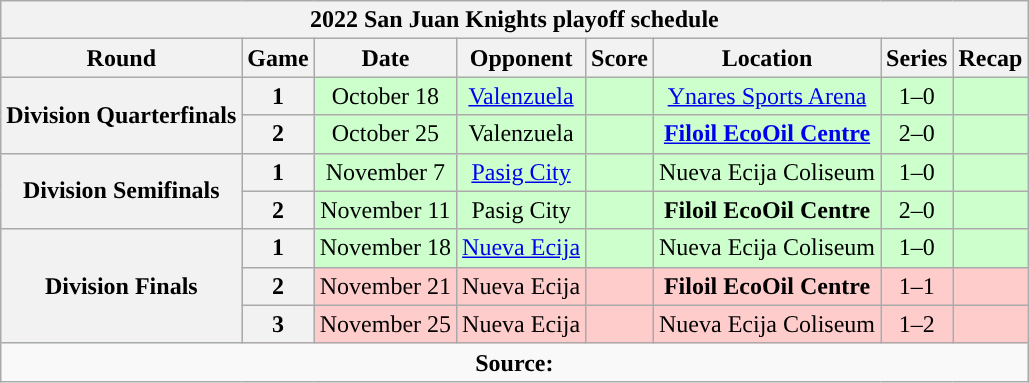<table class="wikitable" style="text-align:center">
<tr>
<th colspan=8>2022 San Juan Knights playoff schedule</th>
</tr>
<tr>
<th>Round</th>
<th>Game</th>
<th>Date</th>
<th>Opponent</th>
<th>Score</th>
<th>Location</th>
<th>Series</th>
<th>Recap<br></th>
</tr>
<tr style="background:#cfc">
<th rowspan=2>Division Quarterfinals</th>
<th>1</th>
<td>October 18</td>
<td><a href='#'>Valenzuela</a></td>
<td></td>
<td><a href='#'>Ynares Sports Arena</a></td>
<td>1–0</td>
<td></td>
</tr>
<tr style="background:#cfc">
<th>2</th>
<td>October 25</td>
<td>Valenzuela</td>
<td></td>
<td><strong><a href='#'>Filoil EcoOil Centre</a></strong></td>
<td>2–0</td>
<td><br></td>
</tr>
<tr style="background:#cfc">
<th rowspan=2>Division Semifinals</th>
<th>1</th>
<td>November 7</td>
<td><a href='#'>Pasig City</a></td>
<td></td>
<td>Nueva Ecija Coliseum</td>
<td>1–0</td>
<td></td>
</tr>
<tr style="background:#cfc">
<th>2</th>
<td>November 11</td>
<td>Pasig City</td>
<td></td>
<td><strong>Filoil EcoOil Centre</strong></td>
<td>2–0</td>
<td><br></td>
</tr>
<tr style="background:#cfc">
<th rowspan=3>Division Finals</th>
<th>1</th>
<td>November 18</td>
<td><a href='#'>Nueva Ecija</a></td>
<td></td>
<td>Nueva Ecija Coliseum</td>
<td>1–0</td>
<td></td>
</tr>
<tr style="background:#fcc">
<th>2</th>
<td>November 21</td>
<td>Nueva Ecija</td>
<td></td>
<td><strong>Filoil EcoOil Centre</strong></td>
<td>1–1</td>
<td></td>
</tr>
<tr style="background:#fcc">
<th>3</th>
<td>November 25</td>
<td>Nueva Ecija</td>
<td></td>
<td>Nueva Ecija Coliseum</td>
<td>1–2</td>
<td></td>
</tr>
<tr>
<td colspan=8 align=center><strong>Source: </strong></td>
</tr>
</table>
